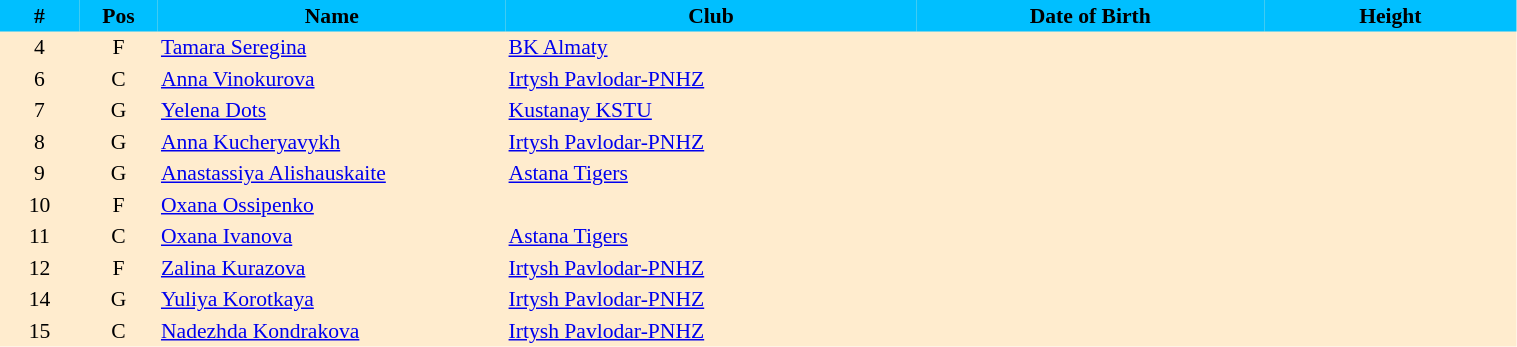<table border=0 cellpadding=2 cellspacing=0  |- bgcolor=#FFECCE style="text-align:center; font-size:90%;" width=80%>
<tr bgcolor=#00BFFF>
<th width=5%>#</th>
<th width=5%>Pos</th>
<th width=22%>Name</th>
<th width=26%>Club</th>
<th width=22%>Date of Birth</th>
<th width=16%>Height</th>
</tr>
<tr>
<td>4</td>
<td>F</td>
<td align=left><a href='#'>Tamara Seregina</a></td>
<td align=left> <a href='#'>BK Almaty</a></td>
<td align=left></td>
<td></td>
</tr>
<tr>
<td>6</td>
<td>C</td>
<td align=left><a href='#'>Anna Vinokurova</a></td>
<td align=left> <a href='#'>Irtysh Pavlodar-PNHZ</a></td>
<td align=left></td>
<td></td>
</tr>
<tr>
<td>7</td>
<td>G</td>
<td align=left><a href='#'>Yelena Dots</a></td>
<td align=left> <a href='#'>Kustanay KSTU</a></td>
<td align=left></td>
<td></td>
</tr>
<tr>
<td>8</td>
<td>G</td>
<td align=left><a href='#'>Anna Kucheryavykh</a></td>
<td align=left> <a href='#'>Irtysh Pavlodar-PNHZ</a></td>
<td align=left></td>
<td></td>
</tr>
<tr>
<td>9</td>
<td>G</td>
<td align=left><a href='#'>Anastassiya Alishauskaite</a></td>
<td align=left> <a href='#'>Astana Tigers</a></td>
<td align=left></td>
<td></td>
</tr>
<tr>
<td>10</td>
<td>F</td>
<td align=left><a href='#'>Oxana Ossipenko</a></td>
<td align=left></td>
<td align=left></td>
<td></td>
</tr>
<tr>
<td>11</td>
<td>C</td>
<td align=left><a href='#'>Oxana Ivanova</a></td>
<td align=left> <a href='#'>Astana Tigers</a></td>
<td align=left></td>
<td></td>
</tr>
<tr>
<td>12</td>
<td>F</td>
<td align=left><a href='#'>Zalina Kurazova</a></td>
<td align=left> <a href='#'>Irtysh Pavlodar-PNHZ</a></td>
<td align=left></td>
<td></td>
</tr>
<tr>
<td>14</td>
<td>G</td>
<td align=left><a href='#'>Yuliya Korotkaya</a></td>
<td align=left> <a href='#'>Irtysh Pavlodar-PNHZ</a></td>
<td align=left></td>
<td></td>
</tr>
<tr>
<td>15</td>
<td>C</td>
<td align=left><a href='#'>Nadezhda Kondrakova</a></td>
<td align=left> <a href='#'>Irtysh Pavlodar-PNHZ</a></td>
<td align=left></td>
<td></td>
</tr>
</table>
